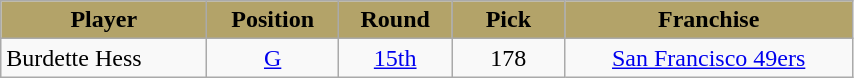<table class="wikitable" style="text-align:center" width="45%">
<tr style="background:#B3A369;color:black;">
<td><strong>Player</strong></td>
<td><strong>Position</strong></td>
<td><strong>Round</strong></td>
<td>  <strong>Pick</strong>  </td>
<td><strong>Franchise</strong></td>
</tr>
<tr>
<td align=left>Burdette Hess</td>
<td><a href='#'>G</a></td>
<td><a href='#'>15th</a></td>
<td>178</td>
<td><a href='#'>San Francisco 49ers</a></td>
</tr>
</table>
